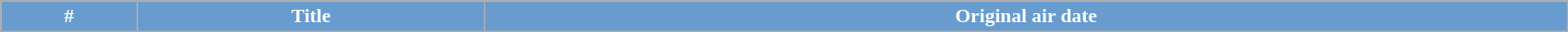<table class="wikitable plainrowheaders" style="width: 100%; margin-right: 0;">
<tr>
<th style="background: #689CCF; color:#ffffff;">#</th>
<th style="background: #689CCF; color:#ffffff;">Title</th>
<th style="background: #689CCF; color:#ffffff;">Original air date</th>
</tr>
<tr>
</tr>
</table>
